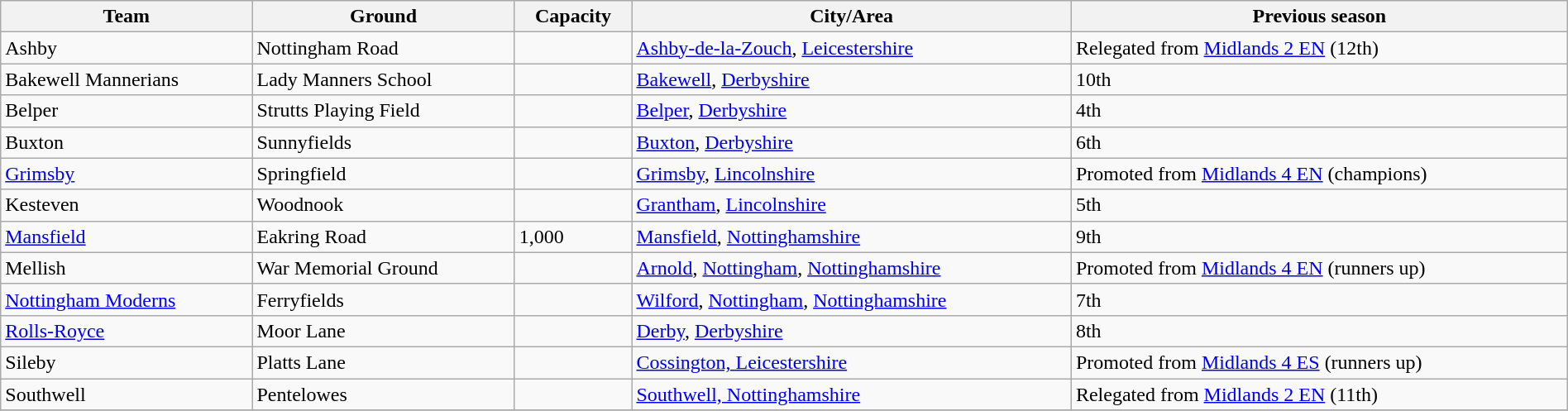<table class="wikitable sortable" width=100%>
<tr>
<th>Team</th>
<th>Ground</th>
<th>Capacity</th>
<th>City/Area</th>
<th>Previous season</th>
</tr>
<tr>
<td>Ashby</td>
<td>Nottingham Road</td>
<td></td>
<td><a href='#'>Ashby-de-la-Zouch</a>, <a href='#'>Leicestershire</a></td>
<td>Relegated from <a href='#'>Midlands 2 EN</a> (12th)</td>
</tr>
<tr>
<td>Bakewell Mannerians</td>
<td>Lady Manners School</td>
<td></td>
<td><a href='#'>Bakewell</a>, <a href='#'>Derbyshire</a></td>
<td>10th</td>
</tr>
<tr>
<td>Belper</td>
<td>Strutts Playing Field</td>
<td></td>
<td><a href='#'>Belper</a>, <a href='#'>Derbyshire</a></td>
<td>4th</td>
</tr>
<tr>
<td>Buxton</td>
<td>Sunnyfields</td>
<td></td>
<td><a href='#'>Buxton</a>, <a href='#'>Derbyshire</a></td>
<td>6th</td>
</tr>
<tr>
<td><a href='#'>Grimsby</a></td>
<td>Springfield</td>
<td></td>
<td><a href='#'>Grimsby</a>, <a href='#'>Lincolnshire</a></td>
<td>Promoted from <a href='#'>Midlands 4 EN</a> (champions)</td>
</tr>
<tr>
<td>Kesteven</td>
<td>Woodnook</td>
<td></td>
<td><a href='#'>Grantham</a>, <a href='#'>Lincolnshire</a></td>
<td>5th</td>
</tr>
<tr>
<td><a href='#'>Mansfield</a></td>
<td>Eakring Road</td>
<td>1,000</td>
<td><a href='#'>Mansfield</a>, <a href='#'>Nottinghamshire</a></td>
<td>9th</td>
</tr>
<tr>
<td>Mellish</td>
<td>War Memorial Ground</td>
<td></td>
<td><a href='#'>Arnold</a>, <a href='#'>Nottingham</a>, <a href='#'>Nottinghamshire</a></td>
<td>Promoted from <a href='#'>Midlands 4 EN</a> (runners up)</td>
</tr>
<tr>
<td><a href='#'>Nottingham Moderns</a></td>
<td>Ferryfields</td>
<td></td>
<td><a href='#'>Wilford</a>, <a href='#'>Nottingham</a>, <a href='#'>Nottinghamshire</a></td>
<td>7th</td>
</tr>
<tr>
<td><a href='#'>Rolls-Royce</a></td>
<td>Moor Lane</td>
<td></td>
<td><a href='#'>Derby</a>, <a href='#'>Derbyshire</a></td>
<td>8th</td>
</tr>
<tr>
<td>Sileby</td>
<td>Platts Lane</td>
<td></td>
<td><a href='#'>Cossington, Leicestershire</a></td>
<td>Promoted from <a href='#'>Midlands 4 ES</a> (runners up)</td>
</tr>
<tr>
<td>Southwell</td>
<td>Pentelowes</td>
<td></td>
<td><a href='#'>Southwell, Nottinghamshire</a></td>
<td>Relegated from <a href='#'>Midlands 2 EN</a> (11th)</td>
</tr>
<tr>
</tr>
</table>
